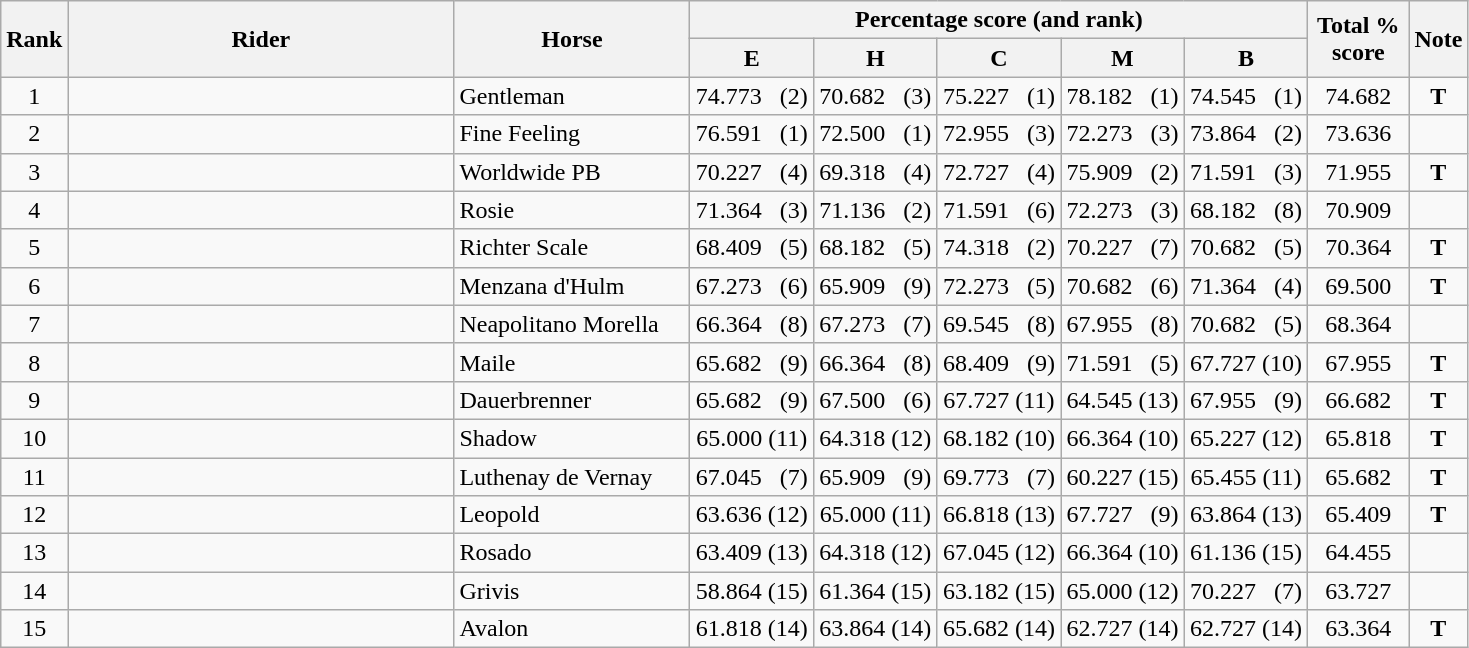<table class="wikitable" style="text-align:center">
<tr>
<th rowspan=2>Rank</th>
<th rowspan=2 width=250>Rider</th>
<th rowspan=2 width=150>Horse</th>
<th colspan=5>Percentage score (and rank)</th>
<th rowspan=2 width=60>Total % score</th>
<th rowspan=2>Note</th>
</tr>
<tr>
<th width=75>E</th>
<th width=75>H</th>
<th width=75>C</th>
<th width=75>M</th>
<th width=75>B</th>
</tr>
<tr>
<td>1</td>
<td align=left></td>
<td align=left>Gentleman</td>
<td>74.773   (2)</td>
<td>70.682   (3)</td>
<td>75.227   (1)</td>
<td>78.182   (1)</td>
<td>74.545   (1)</td>
<td>74.682</td>
<td><strong>T</strong></td>
</tr>
<tr>
<td>2</td>
<td align=left></td>
<td align=left>Fine Feeling</td>
<td>76.591   (1)</td>
<td>72.500   (1)</td>
<td>72.955   (3)</td>
<td>72.273   (3)</td>
<td>73.864   (2)</td>
<td>73.636</td>
<td></td>
</tr>
<tr>
<td>3</td>
<td align=left></td>
<td align=left>Worldwide PB</td>
<td>70.227   (4)</td>
<td>69.318   (4)</td>
<td>72.727   (4)</td>
<td>75.909   (2)</td>
<td>71.591   (3)</td>
<td>71.955</td>
<td><strong>T</strong></td>
</tr>
<tr>
<td>4</td>
<td align=left></td>
<td align=left>Rosie</td>
<td>71.364   (3)</td>
<td>71.136   (2)</td>
<td>71.591   (6)</td>
<td>72.273   (3)</td>
<td>68.182   (8)</td>
<td>70.909</td>
<td></td>
</tr>
<tr>
<td>5</td>
<td align=left></td>
<td align=left>Richter Scale</td>
<td>68.409   (5)</td>
<td>68.182   (5)</td>
<td>74.318   (2)</td>
<td>70.227   (7)</td>
<td>70.682   (5)</td>
<td>70.364</td>
<td><strong>T</strong></td>
</tr>
<tr>
<td>6</td>
<td align=left></td>
<td align=left>Menzana d'Hulm</td>
<td>67.273   (6)</td>
<td>65.909   (9)</td>
<td>72.273   (5)</td>
<td>70.682   (6)</td>
<td>71.364   (4)</td>
<td>69.500</td>
<td><strong>T</strong></td>
</tr>
<tr>
<td>7</td>
<td align=left></td>
<td align=left>Neapolitano Morella</td>
<td>66.364   (8)</td>
<td>67.273   (7)</td>
<td>69.545   (8)</td>
<td>67.955   (8)</td>
<td>70.682   (5)</td>
<td>68.364</td>
<td></td>
</tr>
<tr>
<td>8</td>
<td align=left></td>
<td align=left>Maile</td>
<td>65.682   (9)</td>
<td>66.364   (8)</td>
<td>68.409   (9)</td>
<td>71.591   (5)</td>
<td>67.727 (10)</td>
<td>67.955</td>
<td><strong>T</strong></td>
</tr>
<tr>
<td>9</td>
<td align=left></td>
<td align=left>Dauerbrenner</td>
<td>65.682   (9)</td>
<td>67.500   (6)</td>
<td>67.727 (11)</td>
<td>64.545 (13)</td>
<td>67.955   (9)</td>
<td>66.682</td>
<td><strong>T</strong></td>
</tr>
<tr>
<td>10</td>
<td align=left></td>
<td align=left>Shadow</td>
<td>65.000 (11)</td>
<td>64.318 (12)</td>
<td>68.182 (10)</td>
<td>66.364 (10)</td>
<td>65.227 (12)</td>
<td>65.818</td>
<td><strong>T</strong></td>
</tr>
<tr>
<td>11</td>
<td align=left></td>
<td align=left>Luthenay de Vernay</td>
<td>67.045   (7)</td>
<td>65.909   (9)</td>
<td>69.773   (7)</td>
<td>60.227 (15)</td>
<td>65.455 (11)</td>
<td>65.682</td>
<td><strong>T</strong></td>
</tr>
<tr>
<td>12</td>
<td align=left></td>
<td align=left>Leopold</td>
<td>63.636 (12)</td>
<td>65.000 (11)</td>
<td>66.818 (13)</td>
<td>67.727   (9)</td>
<td>63.864 (13)</td>
<td>65.409</td>
<td><strong>T</strong></td>
</tr>
<tr>
<td>13</td>
<td align=left></td>
<td align=left>Rosado</td>
<td>63.409 (13)</td>
<td>64.318 (12)</td>
<td>67.045 (12)</td>
<td>66.364 (10)</td>
<td>61.136 (15)</td>
<td>64.455</td>
<td></td>
</tr>
<tr>
<td>14</td>
<td align=left></td>
<td align=left>Grivis</td>
<td>58.864 (15)</td>
<td>61.364 (15)</td>
<td>63.182 (15)</td>
<td>65.000 (12)</td>
<td>70.227   (7)</td>
<td>63.727</td>
<td></td>
</tr>
<tr>
<td>15</td>
<td align=left></td>
<td align=left>Avalon</td>
<td>61.818 (14)</td>
<td>63.864 (14)</td>
<td>65.682 (14)</td>
<td>62.727 (14)</td>
<td>62.727 (14)</td>
<td>63.364</td>
<td><strong>T</strong></td>
</tr>
</table>
